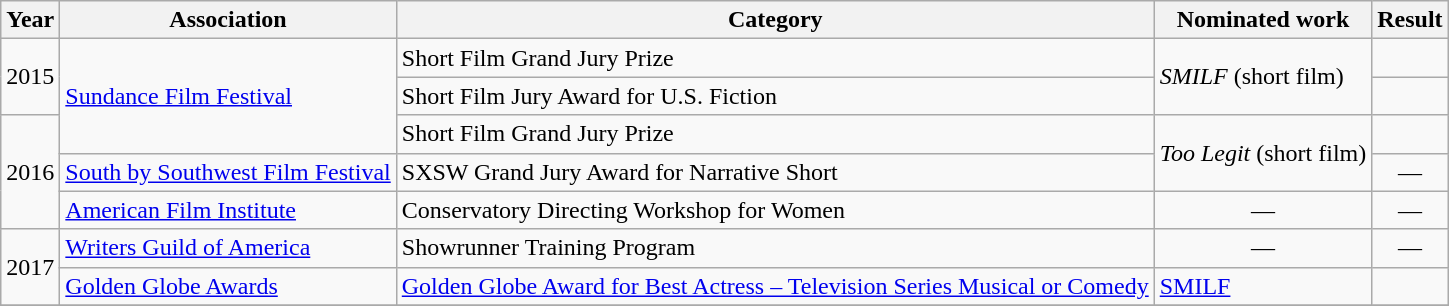<table class="wikitable">
<tr>
<th>Year</th>
<th>Association</th>
<th>Category</th>
<th>Nominated work</th>
<th>Result</th>
</tr>
<tr>
<td rowspan = 2>2015</td>
<td rowspan = 3><a href='#'>Sundance Film Festival</a></td>
<td>Short Film Grand Jury Prize</td>
<td rowspan = 2><em>SMILF</em> (short film)</td>
<td></td>
</tr>
<tr>
<td>Short Film Jury Award for U.S. Fiction</td>
<td></td>
</tr>
<tr>
<td rowspan = 3>2016</td>
<td>Short Film Grand Jury Prize</td>
<td rowspan = 2><em>Too Legit</em> (short film)</td>
<td></td>
</tr>
<tr>
<td><a href='#'>South by Southwest Film Festival</a></td>
<td>SXSW Grand Jury Award for Narrative Short</td>
<td align="center">—</td>
</tr>
<tr>
<td><a href='#'>American Film Institute</a></td>
<td>Conservatory Directing Workshop for Women</td>
<td align="center">—</td>
<td align="center">—</td>
</tr>
<tr>
<td rowspan = 2>2017</td>
<td><a href='#'>Writers Guild of America</a></td>
<td>Showrunner Training Program</td>
<td align="center">—</td>
<td align="center">—</td>
</tr>
<tr>
<td><a href='#'>Golden Globe Awards</a></td>
<td><a href='#'>Golden Globe Award for Best Actress – Television Series Musical or Comedy</a></td>
<td><a href='#'>SMILF</a></td>
<td></td>
</tr>
<tr>
</tr>
</table>
